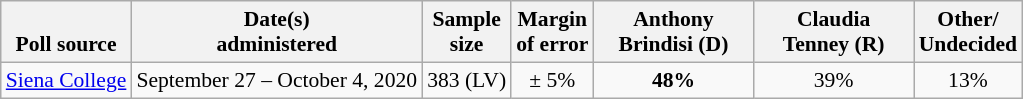<table class="wikitable" style="font-size:90%;text-align:center;">
<tr valign=bottom>
<th>Poll source</th>
<th>Date(s)<br>administered</th>
<th>Sample<br>size</th>
<th>Margin<br>of error</th>
<th style="width:100px;">Anthony<br>Brindisi (D)</th>
<th style="width:100px;">Claudia<br>Tenney (R)</th>
<th>Other/<br>Undecided</th>
</tr>
<tr>
<td style="text-align:left;"><a href='#'>Siena College</a></td>
<td>September 27 – October 4, 2020</td>
<td>383 (LV)</td>
<td>± 5%</td>
<td><strong>48%</strong></td>
<td>39%</td>
<td>13%</td>
</tr>
</table>
